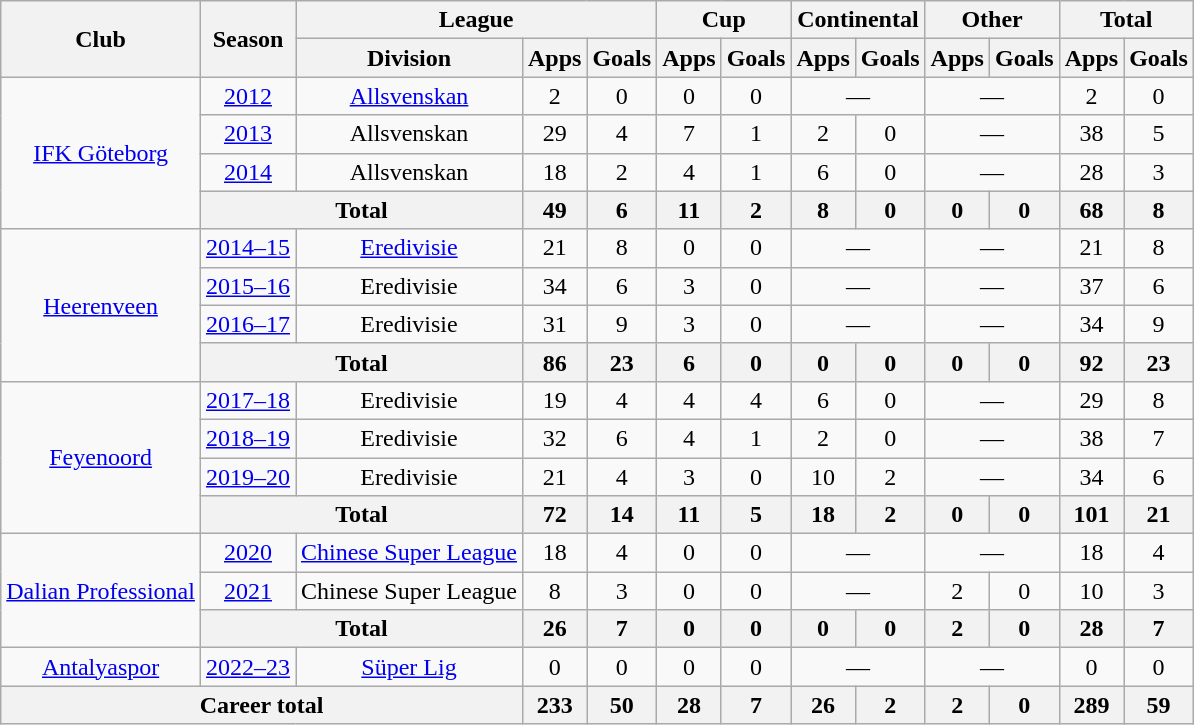<table class="wikitable" style="text-align:center">
<tr>
<th rowspan="2">Club</th>
<th rowspan="2">Season</th>
<th colspan="3">League</th>
<th colspan="2">Cup</th>
<th colspan="2">Continental</th>
<th colspan="2">Other</th>
<th colspan="2">Total</th>
</tr>
<tr>
<th>Division</th>
<th>Apps</th>
<th>Goals</th>
<th>Apps</th>
<th>Goals</th>
<th>Apps</th>
<th>Goals</th>
<th>Apps</th>
<th>Goals</th>
<th>Apps</th>
<th>Goals</th>
</tr>
<tr>
<td rowspan="4"><a href='#'>IFK Göteborg</a></td>
<td><a href='#'>2012</a></td>
<td><a href='#'>Allsvenskan</a></td>
<td>2</td>
<td>0</td>
<td>0</td>
<td>0</td>
<td colspan="2">—</td>
<td colspan="2">—</td>
<td>2</td>
<td>0</td>
</tr>
<tr>
<td><a href='#'>2013</a></td>
<td>Allsvenskan</td>
<td>29</td>
<td>4</td>
<td>7</td>
<td>1</td>
<td>2</td>
<td>0</td>
<td colspan="2">—</td>
<td>38</td>
<td>5</td>
</tr>
<tr>
<td><a href='#'>2014</a></td>
<td>Allsvenskan</td>
<td>18</td>
<td>2</td>
<td>4</td>
<td>1</td>
<td>6</td>
<td>0</td>
<td colspan="2">—</td>
<td>28</td>
<td>3</td>
</tr>
<tr>
<th colspan="2">Total</th>
<th>49</th>
<th>6</th>
<th>11</th>
<th>2</th>
<th>8</th>
<th>0</th>
<th>0</th>
<th>0</th>
<th>68</th>
<th>8</th>
</tr>
<tr>
<td rowspan="4"><a href='#'>Heerenveen</a></td>
<td><a href='#'>2014–15</a></td>
<td><a href='#'>Eredivisie</a></td>
<td>21</td>
<td>8</td>
<td>0</td>
<td>0</td>
<td colspan="2">—</td>
<td colspan="2">—</td>
<td>21</td>
<td>8</td>
</tr>
<tr>
<td><a href='#'>2015–16</a></td>
<td>Eredivisie</td>
<td>34</td>
<td>6</td>
<td>3</td>
<td>0</td>
<td colspan="2">—</td>
<td colspan="2">—</td>
<td>37</td>
<td>6</td>
</tr>
<tr>
<td><a href='#'>2016–17</a></td>
<td>Eredivisie</td>
<td>31</td>
<td>9</td>
<td>3</td>
<td>0</td>
<td colspan="2">—</td>
<td colspan="2">—</td>
<td>34</td>
<td>9</td>
</tr>
<tr>
<th colspan="2">Total</th>
<th>86</th>
<th>23</th>
<th>6</th>
<th>0</th>
<th>0</th>
<th>0</th>
<th>0</th>
<th>0</th>
<th>92</th>
<th>23</th>
</tr>
<tr>
<td rowspan="4"><a href='#'>Feyenoord</a></td>
<td><a href='#'>2017–18</a></td>
<td>Eredivisie</td>
<td>19</td>
<td>4</td>
<td>4</td>
<td>4</td>
<td>6</td>
<td>0</td>
<td colspan="2">—</td>
<td>29</td>
<td>8</td>
</tr>
<tr>
<td><a href='#'>2018–19</a></td>
<td>Eredivisie</td>
<td>32</td>
<td>6</td>
<td>4</td>
<td>1</td>
<td>2</td>
<td>0</td>
<td colspan="2">—</td>
<td>38</td>
<td>7</td>
</tr>
<tr>
<td><a href='#'>2019–20</a></td>
<td>Eredivisie</td>
<td>21</td>
<td>4</td>
<td>3</td>
<td>0</td>
<td>10</td>
<td>2</td>
<td colspan="2">—</td>
<td>34</td>
<td>6</td>
</tr>
<tr>
<th colspan="2">Total</th>
<th>72</th>
<th>14</th>
<th>11</th>
<th>5</th>
<th>18</th>
<th>2</th>
<th>0</th>
<th>0</th>
<th>101</th>
<th>21</th>
</tr>
<tr>
<td rowspan="3"><a href='#'>Dalian Professional</a></td>
<td><a href='#'>2020</a></td>
<td><a href='#'>Chinese Super League</a></td>
<td>18</td>
<td>4</td>
<td>0</td>
<td>0</td>
<td colspan="2">—</td>
<td colspan="2">—</td>
<td>18</td>
<td>4</td>
</tr>
<tr>
<td><a href='#'>2021</a></td>
<td>Chinese Super League</td>
<td>8</td>
<td>3</td>
<td>0</td>
<td>0</td>
<td colspan="2">—</td>
<td>2</td>
<td>0</td>
<td>10</td>
<td>3</td>
</tr>
<tr>
<th colspan="2">Total</th>
<th>26</th>
<th>7</th>
<th>0</th>
<th>0</th>
<th>0</th>
<th>0</th>
<th>2</th>
<th>0</th>
<th>28</th>
<th>7</th>
</tr>
<tr>
<td><a href='#'>Antalyaspor</a></td>
<td><a href='#'>2022–23</a></td>
<td><a href='#'>Süper Lig</a></td>
<td>0</td>
<td>0</td>
<td>0</td>
<td>0</td>
<td colspan="2">—</td>
<td colspan="2">—</td>
<td>0</td>
<td>0</td>
</tr>
<tr>
<th colspan="3">Career total</th>
<th>233</th>
<th>50</th>
<th>28</th>
<th>7</th>
<th>26</th>
<th>2</th>
<th>2</th>
<th>0</th>
<th>289</th>
<th>59</th>
</tr>
</table>
